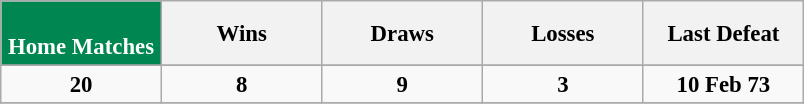<table class="wikitable" style="text-align:center;font-size:95%">
<tr>
<th style="width:100px; background:#008751; color:#FFFFFF"><br>Home Matches</th>
<th width="100">Wins</th>
<th width="100">Draws</th>
<th width="100">Losses</th>
<th width="100">Last Defeat</th>
</tr>
<tr>
</tr>
<tr>
<td><strong>20</strong></td>
<td><strong>8</strong></td>
<td><strong>9</strong></td>
<td><strong>3</strong></td>
<td><strong>10 Feb 73</strong></td>
</tr>
<tr>
</tr>
</table>
